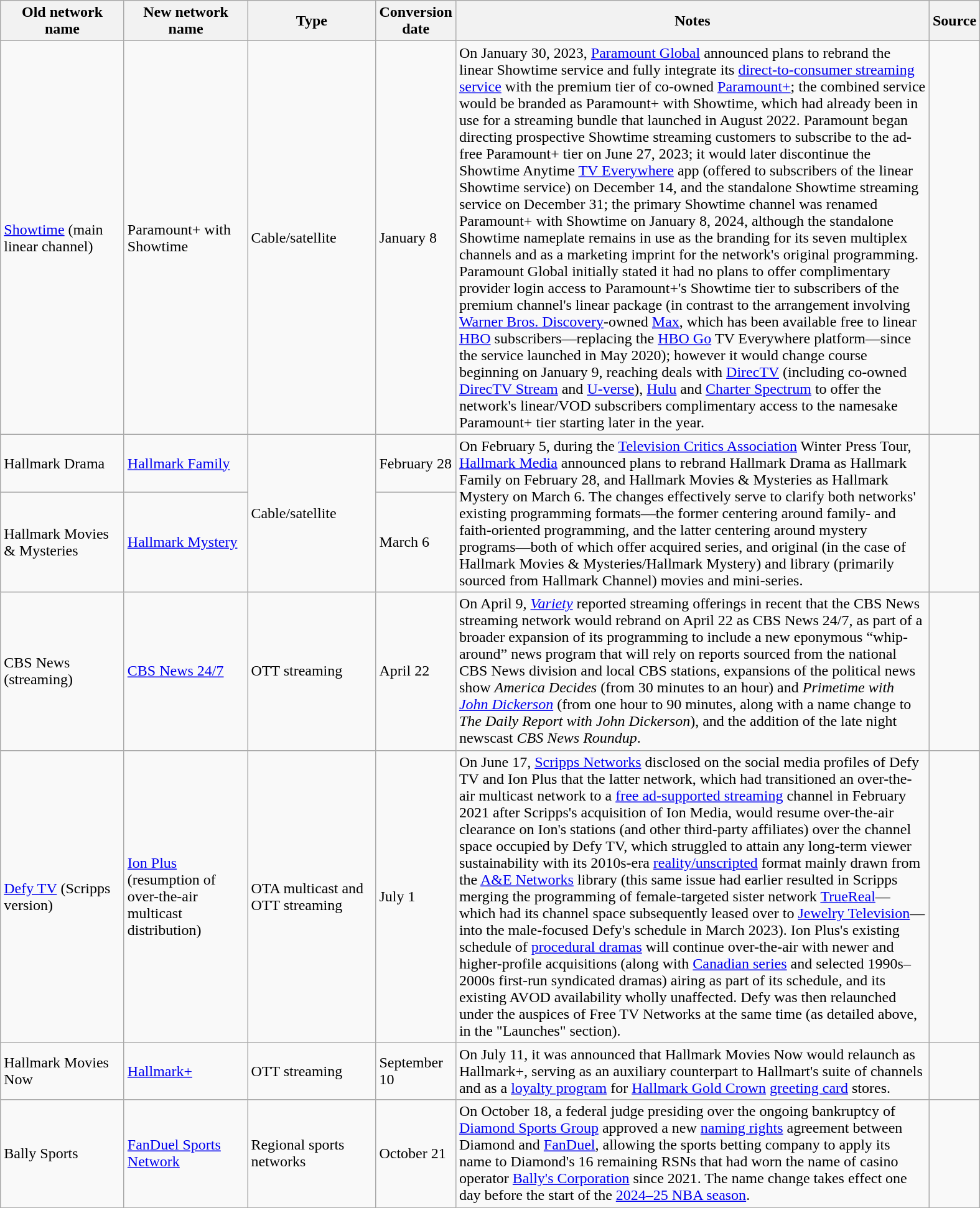<table class="wikitable">
<tr>
<th style="text-align:center; width:125px">Old network<br>name</th>
<th style="text-align:center; width:125px">New network<br>name</th>
<th style="text-align:center; width:130px">Type</th>
<th style="text-align:center; width:60px">Conversion date</th>
<th style="text-align:center; width:500px">Notes</th>
<th style="text-align:center; width:30px">Source</th>
</tr>
<tr>
<td><a href='#'>Showtime</a> (main linear channel)</td>
<td>Paramount+ with Showtime</td>
<td>Cable/satellite</td>
<td>January 8</td>
<td>On January 30, 2023, <a href='#'>Paramount Global</a> announced plans to rebrand the linear Showtime service and fully integrate its <a href='#'>direct-to-consumer streaming service</a> with the premium tier of co-owned <a href='#'>Paramount+</a>; the combined service would be branded as Paramount+ with Showtime, which had already been in use for a streaming bundle that launched in August 2022. Paramount began directing prospective Showtime streaming customers to subscribe to the ad-free Paramount+ tier on June 27, 2023; it would later discontinue the Showtime Anytime <a href='#'>TV Everywhere</a> app (offered to subscribers of the linear Showtime service) on December 14, and the standalone Showtime streaming service on December 31; the primary Showtime channel was renamed Paramount+ with Showtime on January 8, 2024, although the standalone Showtime nameplate remains in use as the branding for its seven multiplex channels and as a marketing imprint for the network's original programming. Paramount Global initially stated it had no plans to offer complimentary provider login access to Paramount+'s Showtime tier to subscribers of the premium channel's linear package (in contrast to the arrangement involving <a href='#'>Warner Bros. Discovery</a>-owned <a href='#'>Max</a>, which has been available free to linear <a href='#'>HBO</a> subscribers—replacing the <a href='#'>HBO Go</a> TV Everywhere platform—since the service launched in May 2020); however it would change course beginning on January 9, reaching deals with <a href='#'>DirecTV</a> (including co-owned <a href='#'>DirecTV Stream</a> and <a href='#'>U-verse</a>), <a href='#'>Hulu</a> and <a href='#'>Charter Spectrum</a> to offer the network's linear/VOD subscribers complimentary access to the namesake Paramount+ tier starting later in the year.</td>
<td><br><br></td>
</tr>
<tr>
<td>Hallmark Drama</td>
<td><a href='#'>Hallmark Family</a></td>
<td rowspan="2">Cable/satellite</td>
<td>February 28</td>
<td rowspan="2">On February 5, during the <a href='#'>Television Critics Association</a> Winter Press Tour, <a href='#'>Hallmark Media</a> announced plans to rebrand Hallmark Drama as Hallmark Family on February 28, and Hallmark Movies & Mysteries as Hallmark Mystery on March 6. The changes effectively serve to clarify both networks' existing programming formats—the former centering around family- and faith-oriented programming, and the latter centering around mystery programs—both of which offer acquired series, and original (in the case of Hallmark Movies & Mysteries/Hallmark Mystery) and library (primarily sourced from Hallmark Channel) movies and mini-series.</td>
<td rowspan="2"></td>
</tr>
<tr>
<td>Hallmark Movies & Mysteries</td>
<td><a href='#'>Hallmark Mystery</a></td>
<td>March 6</td>
</tr>
<tr>
<td>CBS News (streaming)</td>
<td><a href='#'>CBS News 24/7</a></td>
<td>OTT streaming</td>
<td>April 22</td>
<td>On April 9, <em><a href='#'>Variety</a></em> reported streaming offerings in recent that the CBS News streaming network would rebrand on April 22 as CBS News 24/7, as part of a broader expansion of its programming to include a new eponymous “whip-around” news program that will rely on reports sourced from the national CBS News division and local CBS stations, expansions of the political news show <em>America Decides</em> (from 30 minutes to an hour) and <em>Primetime with <a href='#'>John Dickerson</a></em> (from one hour to 90 minutes, along with a name change to <em>The Daily Report with John Dickerson</em>), and the addition of the late night newscast <em>CBS News Roundup</em>.</td>
<td></td>
</tr>
<tr>
<td><a href='#'>Defy TV</a> (Scripps version)</td>
<td><a href='#'>Ion Plus</a> (resumption of over-the-air multicast distribution)</td>
<td>OTA multicast and OTT streaming</td>
<td>July 1</td>
<td>On June 17, <a href='#'>Scripps Networks</a> disclosed on the social media profiles of Defy TV and Ion Plus that the latter network, which had transitioned an over-the-air multicast network to a <a href='#'>free ad-supported streaming</a> channel in February 2021 after Scripps's acquisition of Ion Media, would resume over-the-air clearance on Ion's stations (and other third-party affiliates) over the channel space occupied by Defy TV, which struggled to attain any long-term viewer sustainability with its 2010s-era <a href='#'>reality/unscripted</a> format mainly drawn from the <a href='#'>A&E Networks</a> library (this same issue had earlier resulted in Scripps merging the programming of female-targeted sister network <a href='#'>TrueReal</a>—which had its channel space subsequently leased over to <a href='#'>Jewelry Television</a>—into the male-focused Defy's schedule in March 2023). Ion Plus's existing schedule of <a href='#'>procedural dramas</a> will continue over-the-air with newer and higher-profile acquisitions (along with <a href='#'>Canadian series</a> and selected 1990s–2000s first-run syndicated dramas) airing as part of its schedule, and its existing AVOD availability wholly unaffected. Defy was then relaunched under the auspices of Free TV Networks at the same time (as detailed above, in the "Launches" section).</td>
<td></td>
</tr>
<tr>
<td>Hallmark Movies Now</td>
<td><a href='#'>Hallmark+</a></td>
<td>OTT streaming</td>
<td>September 10</td>
<td>On July 11, it was announced that Hallmark Movies Now would relaunch as Hallmark+, serving as an auxiliary counterpart to Hallmart's suite of channels and as a <a href='#'>loyalty program</a> for <a href='#'>Hallmark Gold Crown</a> <a href='#'>greeting card</a> stores.</td>
<td><br></td>
</tr>
<tr>
<td>Bally Sports</td>
<td><a href='#'>FanDuel Sports Network</a></td>
<td>Regional sports networks</td>
<td>October 21</td>
<td>On October 18, a federal judge presiding over the ongoing bankruptcy of <a href='#'>Diamond Sports Group</a> approved a new <a href='#'>naming rights</a> agreement between Diamond and <a href='#'>FanDuel</a>, allowing the sports betting company to apply its name to Diamond's 16 remaining RSNs that had worn the name of casino operator <a href='#'>Bally's Corporation</a> since 2021. The name change takes effect one day before the start of the <a href='#'>2024–25 NBA season</a>.</td>
<td></td>
</tr>
</table>
